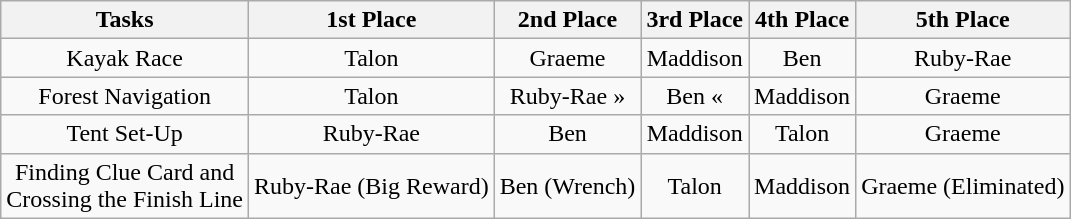<table class="wikitable" align="center" style="text-align:center">
<tr>
<th>Tasks</th>
<th>1st Place</th>
<th>2nd Place</th>
<th>3rd Place</th>
<th>4th Place</th>
<th>5th Place</th>
</tr>
<tr>
<td>Kayak Race</td>
<td>Talon</td>
<td>Graeme</td>
<td>Maddison</td>
<td>Ben</td>
<td>Ruby-Rae</td>
</tr>
<tr>
<td>Forest Navigation</td>
<td>Talon</td>
<td>Ruby-Rae <span>»</span></td>
<td>Ben <span>«</span></td>
<td>Maddison</td>
<td>Graeme</td>
</tr>
<tr>
<td>Tent Set-Up</td>
<td>Ruby-Rae</td>
<td>Ben</td>
<td>Maddison</td>
<td>Talon</td>
<td>Graeme</td>
</tr>
<tr>
<td>Finding Clue Card and<br> Crossing the Finish Line</td>
<td>Ruby-Rae (Big Reward)</td>
<td>Ben (Wrench)</td>
<td>Talon</td>
<td>Maddison</td>
<td>Graeme (Eliminated)</td>
</tr>
</table>
